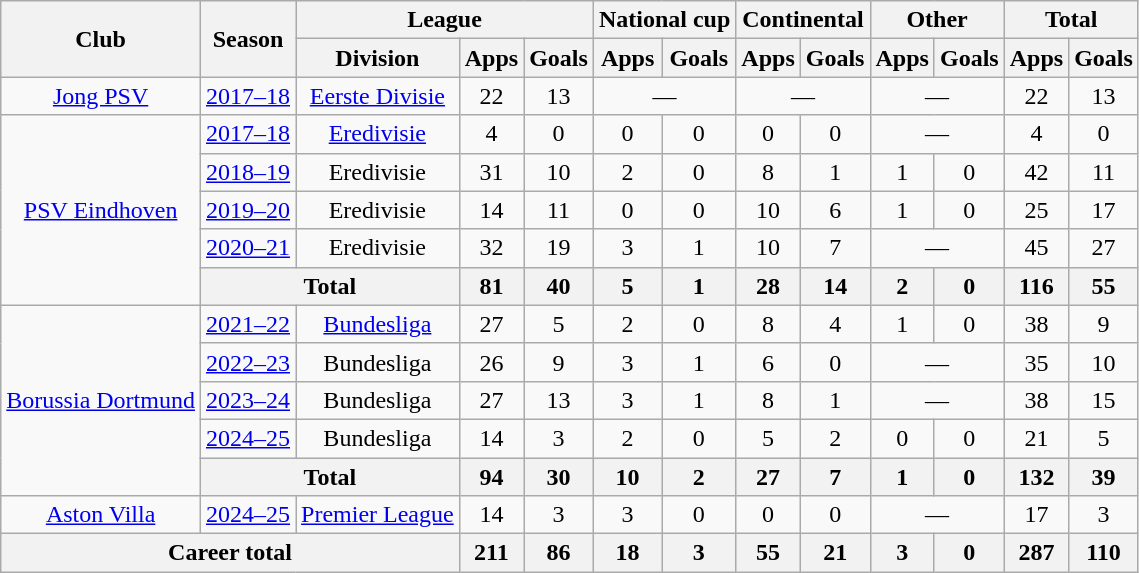<table class="wikitable" style="text-align: center;">
<tr>
<th rowspan="2">Club</th>
<th rowspan="2">Season</th>
<th colspan="3">League</th>
<th colspan="2">National cup</th>
<th colspan="2">Continental</th>
<th colspan="2">Other</th>
<th colspan="2">Total</th>
</tr>
<tr>
<th>Division</th>
<th>Apps</th>
<th>Goals</th>
<th>Apps</th>
<th>Goals</th>
<th>Apps</th>
<th>Goals</th>
<th>Apps</th>
<th>Goals</th>
<th>Apps</th>
<th>Goals</th>
</tr>
<tr>
<td><a href='#'>Jong PSV</a></td>
<td><a href='#'>2017–18</a></td>
<td><a href='#'>Eerste Divisie</a></td>
<td>22</td>
<td>13</td>
<td colspan="2">—</td>
<td colspan="2">—</td>
<td colspan="2">—</td>
<td>22</td>
<td>13</td>
</tr>
<tr>
<td rowspan="5"><a href='#'>PSV Eindhoven</a></td>
<td><a href='#'>2017–18</a></td>
<td><a href='#'>Eredivisie</a></td>
<td>4</td>
<td>0</td>
<td>0</td>
<td>0</td>
<td>0</td>
<td>0</td>
<td colspan="2">—</td>
<td>4</td>
<td>0</td>
</tr>
<tr>
<td><a href='#'>2018–19</a></td>
<td>Eredivisie</td>
<td>31</td>
<td>10</td>
<td>2</td>
<td>0</td>
<td>8</td>
<td>1</td>
<td>1</td>
<td>0</td>
<td>42</td>
<td>11</td>
</tr>
<tr>
<td><a href='#'>2019–20</a></td>
<td>Eredivisie</td>
<td>14</td>
<td>11</td>
<td>0</td>
<td>0</td>
<td>10</td>
<td>6</td>
<td>1</td>
<td>0</td>
<td>25</td>
<td>17</td>
</tr>
<tr>
<td><a href='#'>2020–21</a></td>
<td>Eredivisie</td>
<td>32</td>
<td>19</td>
<td>3</td>
<td>1</td>
<td>10</td>
<td>7</td>
<td colspan="2">—</td>
<td>45</td>
<td>27</td>
</tr>
<tr>
<th colspan="2">Total</th>
<th>81</th>
<th>40</th>
<th>5</th>
<th>1</th>
<th>28</th>
<th>14</th>
<th>2</th>
<th>0</th>
<th>116</th>
<th>55</th>
</tr>
<tr>
<td rowspan="5"><a href='#'>Borussia Dortmund</a></td>
<td><a href='#'>2021–22</a></td>
<td><a href='#'>Bundesliga</a></td>
<td>27</td>
<td>5</td>
<td>2</td>
<td>0</td>
<td>8</td>
<td>4</td>
<td>1</td>
<td>0</td>
<td>38</td>
<td>9</td>
</tr>
<tr>
<td><a href='#'>2022–23</a></td>
<td>Bundesliga</td>
<td>26</td>
<td>9</td>
<td>3</td>
<td>1</td>
<td>6</td>
<td>0</td>
<td colspan="2">—</td>
<td>35</td>
<td>10</td>
</tr>
<tr>
<td><a href='#'>2023–24</a></td>
<td>Bundesliga</td>
<td>27</td>
<td>13</td>
<td>3</td>
<td>1</td>
<td>8</td>
<td>1</td>
<td colspan="2">—</td>
<td>38</td>
<td>15</td>
</tr>
<tr>
<td><a href='#'>2024–25</a></td>
<td>Bundesliga</td>
<td>14</td>
<td>3</td>
<td>2</td>
<td>0</td>
<td>5</td>
<td>2</td>
<td>0</td>
<td>0</td>
<td>21</td>
<td>5</td>
</tr>
<tr>
<th colspan="2">Total</th>
<th>94</th>
<th>30</th>
<th>10</th>
<th>2</th>
<th>27</th>
<th>7</th>
<th>1</th>
<th>0</th>
<th>132</th>
<th>39</th>
</tr>
<tr>
<td><a href='#'>Aston Villa</a></td>
<td><a href='#'>2024–25</a></td>
<td><a href='#'>Premier League</a></td>
<td>14</td>
<td>3</td>
<td>3</td>
<td>0</td>
<td>0</td>
<td>0</td>
<td colspan="2">—</td>
<td>17</td>
<td>3</td>
</tr>
<tr>
<th colspan="3">Career total</th>
<th>211</th>
<th>86</th>
<th>18</th>
<th>3</th>
<th>55</th>
<th>21</th>
<th>3</th>
<th>0</th>
<th>287</th>
<th>110</th>
</tr>
</table>
